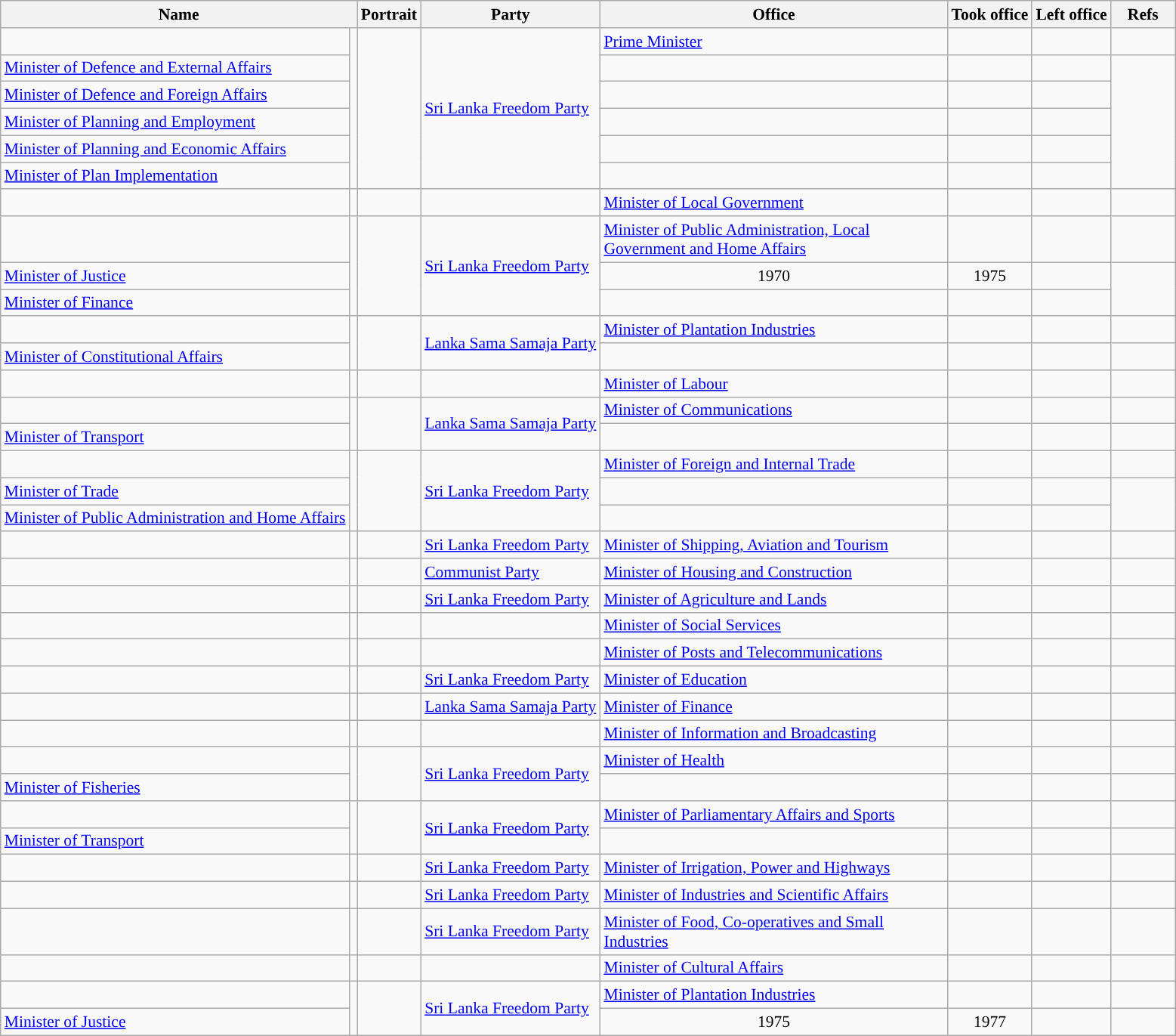<table class="wikitable plainrowheaders sortable" style="font-size:90%; text-align:left;">
<tr>
<th scope=col colspan="2">Name</th>
<th scope=col class=unsortable>Portrait</th>
<th scope=col>Party</th>
<th scope=col width=300px>Office</th>
<th scope=col>Took office</th>
<th scope=col>Left office</th>
<th scope=col width=50px class=unsortable>Refs</th>
</tr>
<tr>
<td !align="center" style="background:"></td>
<td rowspan=6></td>
<td align=center rowspan=6></td>
<td rowspan=6><a href='#'>Sri Lanka Freedom Party</a></td>
<td><a href='#'>Prime Minister</a></td>
<td align=center></td>
<td align=center></td>
<td align=center></td>
</tr>
<tr>
<td><a href='#'>Minister of Defence and External Affairs</a></td>
<td align=center></td>
<td align=center></td>
<td align=center></td>
</tr>
<tr>
<td><a href='#'>Minister of Defence and Foreign Affairs</a></td>
<td align=center></td>
<td align=center></td>
<td align=center></td>
</tr>
<tr>
<td><a href='#'>Minister of Planning and Employment</a></td>
<td align=center></td>
<td align=center></td>
<td align=center></td>
</tr>
<tr>
<td><a href='#'>Minister of Planning and Economic Affairs</a></td>
<td align=center></td>
<td align=center></td>
<td align=center></td>
</tr>
<tr>
<td><a href='#'>Minister of Plan Implementation</a></td>
<td align=center></td>
<td align=center></td>
<td align=center></td>
</tr>
<tr>
<td></td>
<td></td>
<td align=center></td>
<td></td>
<td><a href='#'>Minister of Local Government</a></td>
<td align=center></td>
<td align=center></td>
<td align=center></td>
</tr>
<tr>
<td !align="center" style="background:"></td>
<td rowspan=3></td>
<td align=center rowspan=3></td>
<td rowspan=3><a href='#'>Sri Lanka Freedom Party</a></td>
<td><a href='#'>Minister of Public Administration, Local Government and Home Affairs</a></td>
<td align=center></td>
<td align=center></td>
<td align=center></td>
</tr>
<tr>
<td><a href='#'>Minister of Justice</a></td>
<td align=center>1970</td>
<td align=center>1975</td>
<td align=center></td>
</tr>
<tr>
<td><a href='#'>Minister of Finance</a></td>
<td align=center></td>
<td align=center></td>
<td align=center></td>
</tr>
<tr>
<td !align="center" style="background:"></td>
<td rowspan=2></td>
<td align=center rowspan=2></td>
<td rowspan="2"><a href='#'>Lanka Sama Samaja Party</a></td>
<td><a href='#'>Minister of Plantation Industries</a></td>
<td align=center></td>
<td align=center></td>
<td align=center></td>
</tr>
<tr>
<td><a href='#'>Minister of Constitutional Affairs</a></td>
<td align=center></td>
<td align=center></td>
<td align=center></td>
</tr>
<tr>
<td></td>
<td></td>
<td align=center></td>
<td></td>
<td><a href='#'>Minister of Labour</a></td>
<td align=center></td>
<td align=center></td>
<td align=center></td>
</tr>
<tr>
<td !align="center" style="background:"></td>
<td rowspan=2></td>
<td align=center rowspan=2></td>
<td rowspan="2"><a href='#'>Lanka Sama Samaja Party</a></td>
<td><a href='#'>Minister of Communications</a></td>
<td align=center></td>
<td align=center></td>
<td align=center></td>
</tr>
<tr>
<td><a href='#'>Minister of Transport</a></td>
<td></td>
<td align=center></td>
<td align=center></td>
</tr>
<tr>
<td !align="center" style="background:"></td>
<td rowspan=3></td>
<td align=center rowspan=3></td>
<td rowspan=3><a href='#'>Sri Lanka Freedom Party</a></td>
<td><a href='#'>Minister of Foreign and Internal Trade</a></td>
<td align=center></td>
<td align=center></td>
<td align=center></td>
</tr>
<tr>
<td><a href='#'>Minister of Trade</a></td>
<td align=center></td>
<td align=center></td>
<td align=center></td>
</tr>
<tr>
<td><a href='#'>Minister of Public Administration and Home Affairs</a></td>
<td align=center></td>
<td align=center></td>
<td align=center></td>
</tr>
<tr>
<td !align="center" style="background:"></td>
<td></td>
<td align=center></td>
<td><a href='#'>Sri Lanka Freedom Party</a></td>
<td><a href='#'>Minister of Shipping, Aviation and Tourism</a></td>
<td align=center></td>
<td align=center></td>
<td align=center></td>
</tr>
<tr>
<td !align="center" style="background:"></td>
<td></td>
<td align=center></td>
<td><a href='#'>Communist Party</a></td>
<td><a href='#'>Minister of Housing and Construction</a></td>
<td align=center></td>
<td align=center></td>
<td align=center></td>
</tr>
<tr>
<td !align="center" style="background:"></td>
<td></td>
<td align=center></td>
<td><a href='#'>Sri Lanka Freedom Party</a></td>
<td><a href='#'>Minister of Agriculture and Lands</a></td>
<td align=center></td>
<td align=center></td>
<td align=center></td>
</tr>
<tr>
<td></td>
<td></td>
<td align=center></td>
<td></td>
<td><a href='#'>Minister of Social Services</a></td>
<td align=center></td>
<td align=center></td>
<td align=center></td>
</tr>
<tr>
<td></td>
<td></td>
<td align=center></td>
<td></td>
<td><a href='#'>Minister of Posts and Telecommunications</a></td>
<td align=center></td>
<td align=center></td>
<td align=center></td>
</tr>
<tr>
<td !align="center" style="background:"></td>
<td></td>
<td align=center></td>
<td><a href='#'>Sri Lanka Freedom Party</a></td>
<td><a href='#'>Minister of Education</a></td>
<td align=center></td>
<td align=center></td>
<td align=center></td>
</tr>
<tr>
<td !align="center" style="background:"></td>
<td></td>
<td align=center></td>
<td><a href='#'>Lanka Sama Samaja Party</a></td>
<td><a href='#'>Minister of Finance</a></td>
<td align=center></td>
<td align=center></td>
<td align=center></td>
</tr>
<tr>
<td></td>
<td></td>
<td align=center></td>
<td></td>
<td><a href='#'>Minister of Information and Broadcasting</a></td>
<td align=center></td>
<td align=center></td>
<td align=center></td>
</tr>
<tr>
<td !align="center" style="background:"></td>
<td rowspan=2></td>
<td align=center rowspan=2></td>
<td rowspan=2><a href='#'>Sri Lanka Freedom Party</a></td>
<td><a href='#'>Minister of Health</a></td>
<td align=center></td>
<td align=center></td>
<td align=center></td>
</tr>
<tr>
<td><a href='#'>Minister of Fisheries</a></td>
<td align=center></td>
<td align=center></td>
<td align=center></td>
</tr>
<tr>
<td !align="center" style="background:"></td>
<td rowspan=2></td>
<td align=center rowspan=2></td>
<td rowspan=2><a href='#'>Sri Lanka Freedom Party</a></td>
<td><a href='#'>Minister of Parliamentary Affairs and Sports</a></td>
<td align=center></td>
<td align=center></td>
<td align=center></td>
</tr>
<tr>
<td><a href='#'>Minister of Transport</a></td>
<td align=center></td>
<td align=center></td>
<td align=center></td>
</tr>
<tr>
<td !align="center" style="background:"></td>
<td></td>
<td align=center></td>
<td><a href='#'>Sri Lanka Freedom Party</a></td>
<td><a href='#'>Minister of Irrigation, Power and Highways</a></td>
<td align=center></td>
<td align=center></td>
<td align=center></td>
</tr>
<tr>
<td !align="center" style="background:"></td>
<td></td>
<td align=center></td>
<td><a href='#'>Sri Lanka Freedom Party</a></td>
<td><a href='#'>Minister of Industries and Scientific Affairs</a></td>
<td align=center></td>
<td align=center></td>
<td align=center></td>
</tr>
<tr>
<td !align="center" style="background:"></td>
<td></td>
<td align=center></td>
<td><a href='#'>Sri Lanka Freedom Party</a></td>
<td><a href='#'>Minister of Food, Co-operatives and Small Industries</a></td>
<td align=center></td>
<td align=center></td>
<td align=center></td>
</tr>
<tr>
<td></td>
<td></td>
<td align=center></td>
<td></td>
<td><a href='#'>Minister of Cultural Affairs</a></td>
<td align=center></td>
<td align=center></td>
<td align=center></td>
</tr>
<tr>
<td !align="center" style="background:"></td>
<td rowspan=2></td>
<td align=center rowspan=2></td>
<td rowspan=2><a href='#'>Sri Lanka Freedom Party</a></td>
<td><a href='#'>Minister of Plantation Industries</a></td>
<td align=center></td>
<td align=center></td>
<td align=center></td>
</tr>
<tr>
<td><a href='#'>Minister of Justice</a></td>
<td align=center>1975</td>
<td align=center>1977</td>
<td align=center></td>
</tr>
</table>
